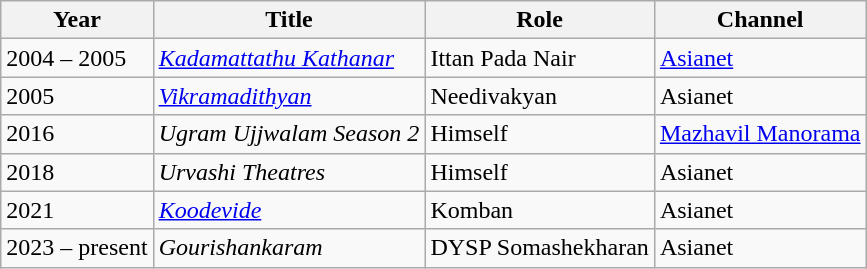<table class="wikitable">
<tr>
<th>Year</th>
<th>Title</th>
<th>Role</th>
<th>Channel</th>
</tr>
<tr>
<td>2004 – 2005</td>
<td><em><a href='#'>Kadamattathu Kathanar</a></em></td>
<td>Ittan Pada Nair</td>
<td><a href='#'>Asianet</a></td>
</tr>
<tr>
<td>2005</td>
<td><em><a href='#'>Vikramadithyan</a></em></td>
<td>Needivakyan</td>
<td>Asianet</td>
</tr>
<tr>
<td>2016</td>
<td><em>Ugram Ujjwalam Season 2</em></td>
<td>Himself</td>
<td><a href='#'>Mazhavil Manorama</a></td>
</tr>
<tr>
<td>2018</td>
<td><em>Urvashi Theatres</em></td>
<td>Himself</td>
<td>Asianet</td>
</tr>
<tr>
<td>2021</td>
<td><em><a href='#'>Koodevide</a></em></td>
<td>Komban</td>
<td>Asianet</td>
</tr>
<tr>
<td>2023 – present</td>
<td><em>Gourishankaram</em></td>
<td>DYSP Somashekharan</td>
<td>Asianet</td>
</tr>
</table>
